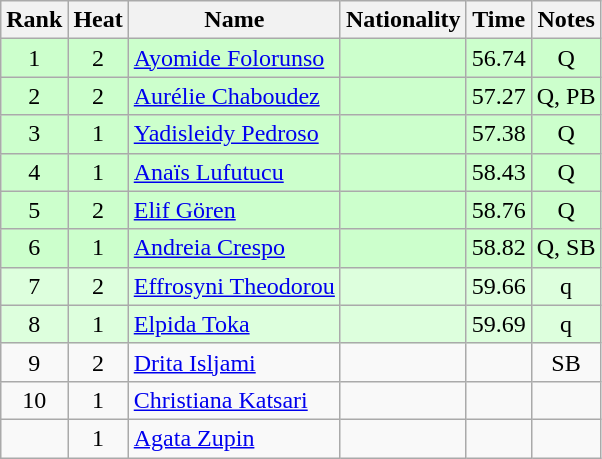<table class="wikitable sortable" style="text-align:center">
<tr>
<th>Rank</th>
<th>Heat</th>
<th>Name</th>
<th>Nationality</th>
<th>Time</th>
<th>Notes</th>
</tr>
<tr bgcolor=ccffcc>
<td>1</td>
<td>2</td>
<td align=left><a href='#'>Ayomide Folorunso</a></td>
<td align=left></td>
<td>56.74</td>
<td>Q</td>
</tr>
<tr bgcolor=ccffcc>
<td>2</td>
<td>2</td>
<td align=left><a href='#'>Aurélie Chaboudez</a></td>
<td align=left></td>
<td>57.27</td>
<td>Q, PB</td>
</tr>
<tr bgcolor=ccffcc>
<td>3</td>
<td>1</td>
<td align=left><a href='#'>Yadisleidy Pedroso</a></td>
<td align=left></td>
<td>57.38</td>
<td>Q</td>
</tr>
<tr bgcolor=ccffcc>
<td>4</td>
<td>1</td>
<td align=left><a href='#'>Anaïs Lufutucu</a></td>
<td align=left></td>
<td>58.43</td>
<td>Q</td>
</tr>
<tr bgcolor=ccffcc>
<td>5</td>
<td>2</td>
<td align=left><a href='#'>Elif Gören</a></td>
<td align=left></td>
<td>58.76</td>
<td>Q</td>
</tr>
<tr bgcolor=ccffcc>
<td>6</td>
<td>1</td>
<td align=left><a href='#'>Andreia Crespo</a></td>
<td align=left></td>
<td>58.82</td>
<td>Q, SB</td>
</tr>
<tr bgcolor=ddffdd>
<td>7</td>
<td>2</td>
<td align=left><a href='#'>Effrosyni Theodorou</a></td>
<td align=left></td>
<td>59.66</td>
<td>q</td>
</tr>
<tr bgcolor=ddffdd>
<td>8</td>
<td>1</td>
<td align=left><a href='#'>Elpida Toka</a></td>
<td align=left></td>
<td>59.69</td>
<td>q</td>
</tr>
<tr>
<td>9</td>
<td>2</td>
<td align=left><a href='#'>Drita Isljami</a></td>
<td align=left></td>
<td></td>
<td>SB</td>
</tr>
<tr>
<td>10</td>
<td>1</td>
<td align=left><a href='#'>Christiana Katsari</a></td>
<td align=left></td>
<td></td>
<td></td>
</tr>
<tr>
<td></td>
<td>1</td>
<td align=left><a href='#'>Agata Zupin</a></td>
<td align=left></td>
<td></td>
<td></td>
</tr>
</table>
